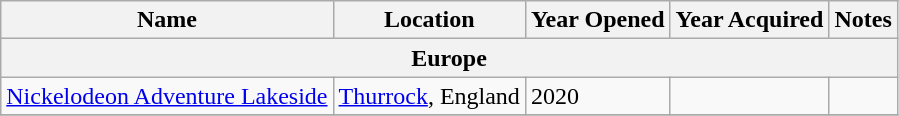<table class="wikitable">
<tr>
<th>Name</th>
<th>Location</th>
<th>Year Opened</th>
<th>Year Acquired</th>
<th>Notes</th>
</tr>
<tr>
<th colspan="5">Europe</th>
</tr>
<tr>
<td><a href='#'>Nickelodeon Adventure Lakeside</a></td>
<td><a href='#'>Thurrock</a>, England</td>
<td>2020</td>
<td></td>
<td></td>
</tr>
<tr>
</tr>
</table>
